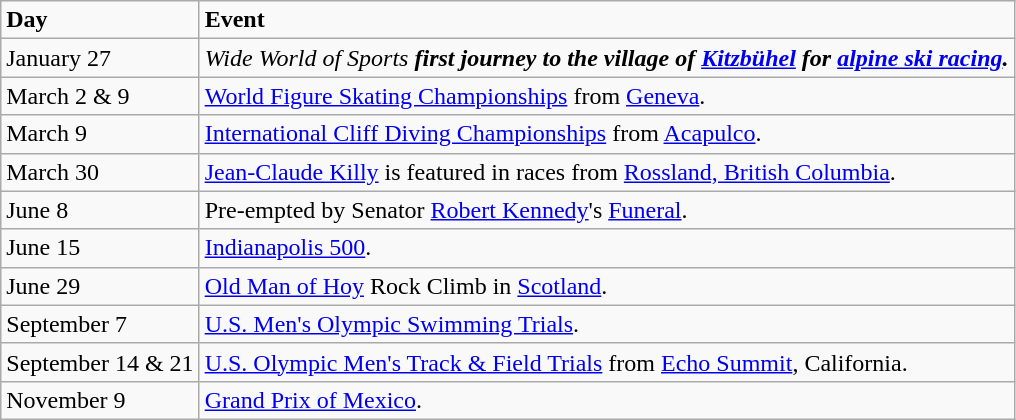<table class="wikitable">
<tr>
<td><strong>Day</strong></td>
<td><strong>Event</strong></td>
</tr>
<tr>
<td>January 27</td>
<td><em>Wide World of Sports<strong> first journey to the village of <a href='#'>Kitzbühel</a> for <a href='#'>alpine ski racing</a>.</td>
</tr>
<tr>
<td>March 2 & 9</td>
<td><a href='#'>World Figure Skating Championships</a> from <a href='#'>Geneva</a>.</td>
</tr>
<tr>
<td>March 9</td>
<td><a href='#'>International Cliff Diving Championships</a> from <a href='#'>Acapulco</a>.</td>
</tr>
<tr>
<td>March 30</td>
<td><a href='#'>Jean-Claude Killy</a> is featured in races from <a href='#'>Rossland, British Columbia</a>.</td>
</tr>
<tr>
<td>June 8</td>
<td>Pre-empted by Senator <a href='#'>Robert Kennedy</a>'s <a href='#'>Funeral</a>.</td>
</tr>
<tr>
<td>June 15</td>
<td><a href='#'>Indianapolis 500</a>.</td>
</tr>
<tr>
<td>June 29</td>
<td><a href='#'>Old Man of Hoy</a> Rock Climb in <a href='#'>Scotland</a>.</td>
</tr>
<tr>
<td>September 7</td>
<td><a href='#'>U.S. Men's Olympic Swimming Trials</a>.</td>
</tr>
<tr>
<td>September 14 & 21</td>
<td><a href='#'>U.S. Olympic Men's Track & Field Trials</a> from <a href='#'>Echo Summit</a>, California.</td>
</tr>
<tr>
<td>November 9</td>
<td><a href='#'>Grand Prix of Mexico</a>.</td>
</tr>
</table>
